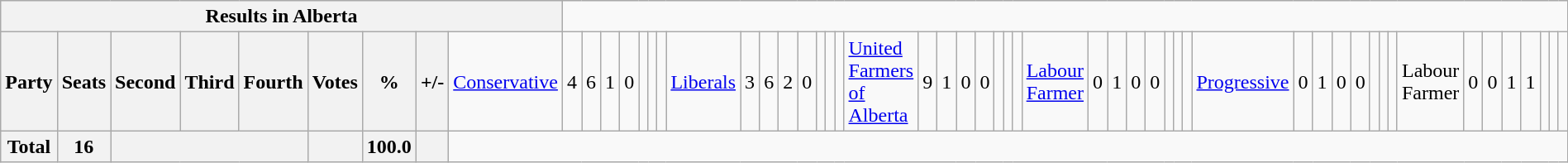<table class="wikitable">
<tr>
<th colspan=10>Results in Alberta</th>
</tr>
<tr>
<th colspan=2>Party</th>
<th>Seats</th>
<th>Second</th>
<th>Third</th>
<th>Fourth</th>
<th>Votes</th>
<th>%</th>
<th>+/-<br></th>
<td><a href='#'>Conservative</a></td>
<td align="right">4</td>
<td align="right">6</td>
<td align="right">1</td>
<td align="right">0</td>
<td align="right"></td>
<td align="right"></td>
<td align="right"><br></td>
<td><a href='#'>Liberals</a></td>
<td align="right">3</td>
<td align="right">6</td>
<td align="right">2</td>
<td align="right">0</td>
<td align="right"></td>
<td align="right"></td>
<td align="right"><br></td>
<td><a href='#'>United Farmers of Alberta</a></td>
<td align="right">9</td>
<td align="right">1</td>
<td align="right">0</td>
<td align="right">0</td>
<td align="right"></td>
<td align="right"></td>
<td align="right"><br></td>
<td><a href='#'>Labour Farmer</a></td>
<td align="right">0</td>
<td align="right">1</td>
<td align="right">0</td>
<td align="right">0</td>
<td align="right"></td>
<td align="right"></td>
<td align="right"><br></td>
<td><a href='#'>Progressive</a></td>
<td align="right">0</td>
<td align="right">1</td>
<td align="right">0</td>
<td align="right">0</td>
<td align="right"></td>
<td align="right"></td>
<td align="right"><br></td>
<td>Labour Farmer</td>
<td align="right">0</td>
<td align="right">0</td>
<td align="right">1</td>
<td align="right">1</td>
<td align="right"></td>
<td align="right"></td>
<td align="right"></td>
</tr>
<tr>
<th colspan="2">Total</th>
<th>16</th>
<th colspan="3"></th>
<th></th>
<th>100.0</th>
<th></th>
</tr>
</table>
